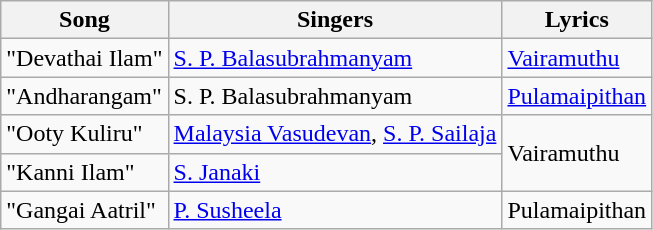<table class="wikitable">
<tr>
<th>Song</th>
<th>Singers</th>
<th>Lyrics</th>
</tr>
<tr>
<td>"Devathai Ilam"</td>
<td><a href='#'>S. P. Balasubrahmanyam</a></td>
<td><a href='#'>Vairamuthu</a></td>
</tr>
<tr>
<td>"Andharangam"</td>
<td>S. P. Balasubrahmanyam</td>
<td><a href='#'>Pulamaipithan</a></td>
</tr>
<tr>
<td>"Ooty Kuliru"</td>
<td><a href='#'>Malaysia Vasudevan</a>, <a href='#'>S. P. Sailaja</a></td>
<td rowspan=2>Vairamuthu</td>
</tr>
<tr>
<td>"Kanni Ilam"</td>
<td><a href='#'>S. Janaki</a></td>
</tr>
<tr>
<td>"Gangai Aatril"</td>
<td><a href='#'>P. Susheela</a></td>
<td>Pulamaipithan</td>
</tr>
</table>
